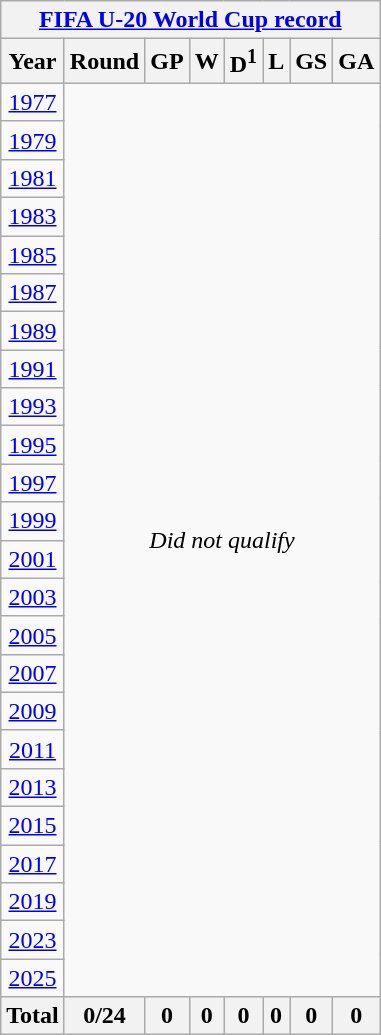<table class="wikitable" style="text-align: center;">
<tr>
<th colspan=8><a href='#'>FIFA U-20 World Cup record</a></th>
</tr>
<tr>
<th>Year</th>
<th>Round</th>
<th>GP</th>
<th>W</th>
<th>D<sup>1</sup></th>
<th>L</th>
<th>GS</th>
<th>GA</th>
</tr>
<tr>
<td> <a href='#'>1977</a></td>
<td colspan=7 rowspan=24><em>Did not qualify</em></td>
</tr>
<tr>
<td> <a href='#'>1979</a></td>
</tr>
<tr>
<td> <a href='#'>1981</a></td>
</tr>
<tr>
<td> <a href='#'>1983</a></td>
</tr>
<tr>
<td> <a href='#'>1985</a></td>
</tr>
<tr>
<td> <a href='#'>1987</a></td>
</tr>
<tr>
<td> <a href='#'>1989</a></td>
</tr>
<tr>
<td> <a href='#'>1991</a></td>
</tr>
<tr>
<td> <a href='#'>1993</a></td>
</tr>
<tr>
<td> <a href='#'>1995</a></td>
</tr>
<tr>
<td> <a href='#'>1997</a></td>
</tr>
<tr>
<td> <a href='#'>1999</a></td>
</tr>
<tr>
<td> <a href='#'>2001</a></td>
</tr>
<tr>
<td> <a href='#'>2003</a></td>
</tr>
<tr>
<td> <a href='#'>2005</a></td>
</tr>
<tr>
<td> <a href='#'>2007</a></td>
</tr>
<tr>
<td> <a href='#'>2009</a></td>
</tr>
<tr>
<td> <a href='#'>2011</a></td>
</tr>
<tr>
<td> <a href='#'>2013</a></td>
</tr>
<tr>
<td> <a href='#'>2015</a></td>
</tr>
<tr>
<td> <a href='#'>2017</a></td>
</tr>
<tr>
<td> <a href='#'>2019</a></td>
</tr>
<tr>
<td> <a href='#'>2023</a></td>
</tr>
<tr>
<td> <a href='#'>2025</a></td>
</tr>
<tr>
<th><strong>Total</strong></th>
<th>0/24</th>
<th>0</th>
<th>0</th>
<th>0</th>
<th>0</th>
<th>0</th>
<th>0</th>
</tr>
</table>
